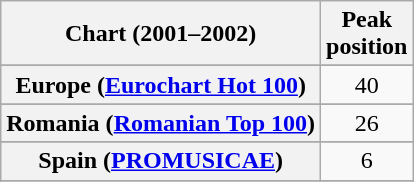<table class="wikitable sortable plainrowheaders" style="text-align:center">
<tr>
<th>Chart (2001–2002)</th>
<th>Peak<br>position</th>
</tr>
<tr>
</tr>
<tr>
</tr>
<tr>
</tr>
<tr>
<th scope="row">Europe (<a href='#'>Eurochart Hot 100</a>)</th>
<td>40</td>
</tr>
<tr>
</tr>
<tr>
</tr>
<tr>
</tr>
<tr>
</tr>
<tr>
</tr>
<tr>
</tr>
<tr>
</tr>
<tr>
<th scope="row">Romania (<a href='#'>Romanian Top 100</a>)</th>
<td>26</td>
</tr>
<tr>
</tr>
<tr>
<th scope="row">Spain (<a href='#'>PROMUSICAE</a>)</th>
<td>6</td>
</tr>
<tr>
</tr>
<tr>
</tr>
<tr>
</tr>
</table>
